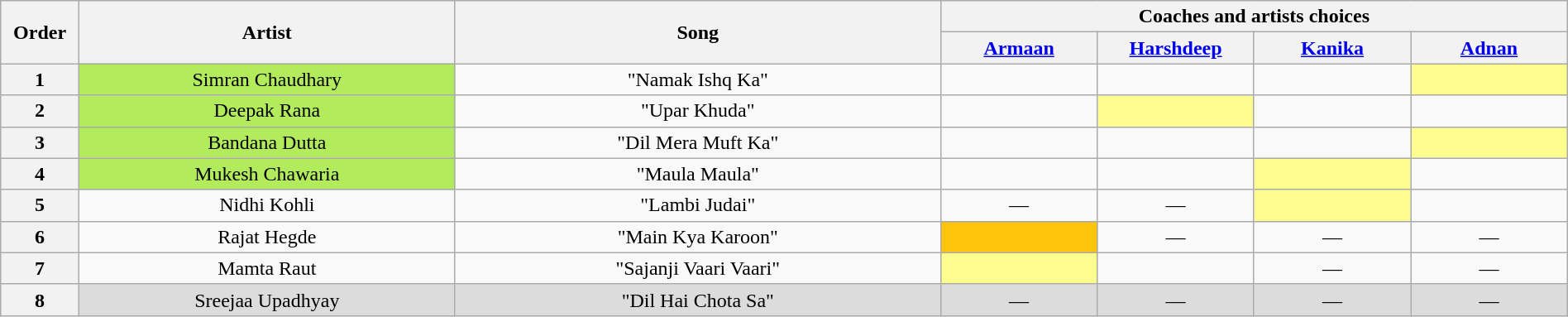<table class="wikitable" style="text-align:center; width:100%;">
<tr>
<th scope="col" rowspan="2" style="width:05%;">Order</th>
<th scope="col" rowspan="2" style="width:24%;">Artist</th>
<th scope="col" rowspan="2" style="width:31%;">Song</th>
<th colspan="4" style="width:40%;">Coaches and artists choices</th>
</tr>
<tr>
<th style="width:10%;"><a href='#'>Armaan</a></th>
<th style="width:10%;"><a href='#'>Harshdeep</a></th>
<th style="width:10%;"><a href='#'>Kanika</a></th>
<th style="width:10%;"><a href='#'>Adnan</a></th>
</tr>
<tr>
<th>1</th>
<td style="background-color:#B2EC5D;">Simran Chaudhary</td>
<td>"Namak Ishq Ka"</td>
<td> <strong></strong> </td>
<td> <strong></strong> </td>
<td> <strong></strong> </td>
<td style="background-color:#FDFC8F;"> <strong></strong> </td>
</tr>
<tr>
<th>2</th>
<td style="background-color:#B2EC5D;">Deepak Rana</td>
<td>"Upar Khuda"</td>
<td> <strong></strong> </td>
<td style="background-color:#FDFC8F;"> <strong></strong> </td>
<td> <strong></strong> </td>
<td> <strong></strong> </td>
</tr>
<tr>
<th>3</th>
<td style="background-color:#B2EC5D;">Bandana Dutta</td>
<td>"Dil Mera Muft Ka"</td>
<td> <strong></strong> </td>
<td> <strong></strong> </td>
<td> <strong></strong> </td>
<td style="background-color:#FDFC8F;"> <strong></strong> </td>
</tr>
<tr>
<th>4</th>
<td style="background-color:#B2EC5D;">Mukesh Chawaria</td>
<td>"Maula Maula"</td>
<td> <strong></strong> </td>
<td> <strong></strong> </td>
<td style="background-color:#FDFC8F;"> <strong></strong> </td>
<td> <strong></strong> </td>
</tr>
<tr>
<th>5</th>
<td>Nidhi Kohli</td>
<td>"Lambi Judai"</td>
<td>—</td>
<td>—</td>
<td style="background-color:#FDFC8F;"> <strong></strong> </td>
<td> <strong></strong> </td>
</tr>
<tr>
<th>6</th>
<td>Rajat Hegde</td>
<td>"Main Kya Karoon"</td>
<td style="background-color:#FFC40C;"> <strong></strong> </td>
<td>—</td>
<td>—</td>
<td>—</td>
</tr>
<tr>
<th>7</th>
<td>Mamta Raut</td>
<td>"Sajanji Vaari Vaari"</td>
<td style="background-color:#FDFC8F;"> <strong></strong> </td>
<td> <strong></strong> </td>
<td>—</td>
<td>—</td>
</tr>
<tr>
<th>8</th>
<td style="background-color:#DCDCDC;">Sreejaa Upadhyay</td>
<td style="background-color:#DCDCDC;">"Dil Hai Chota Sa"</td>
<td style="background-color:#DCDCDC;">—</td>
<td style="background-color:#DCDCDC;">—</td>
<td style="background-color:#DCDCDC;">—</td>
<td style="background-color:#DCDCDC;">—</td>
</tr>
</table>
